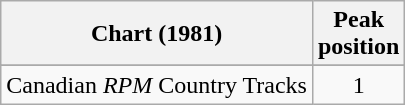<table class="wikitable sortable">
<tr>
<th align="left">Chart (1981)</th>
<th align="center">Peak<br>position</th>
</tr>
<tr>
</tr>
<tr>
<td align="left">Canadian <em>RPM</em> Country Tracks</td>
<td align="center">1</td>
</tr>
</table>
